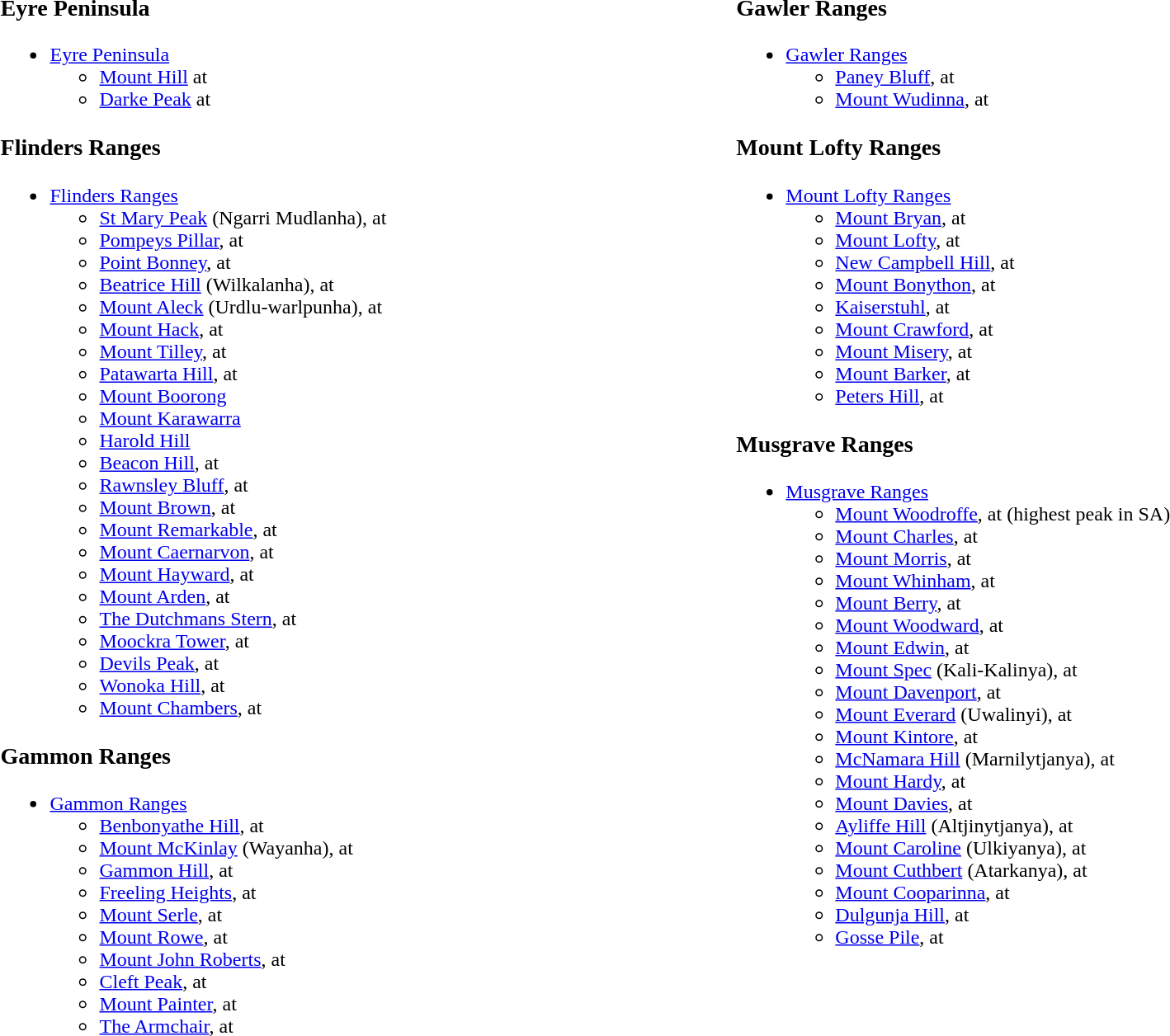<table style="width:100%;">
<tr>
<td style="text-align:left; vertical-align:top;"><br><h3>Eyre Peninsula</h3><ul><li><a href='#'>Eyre Peninsula</a><ul><li><a href='#'>Mount Hill</a> at </li><li><a href='#'>Darke Peak</a> at </li></ul></li></ul><h3>Flinders Ranges</h3><ul><li><a href='#'>Flinders Ranges</a><ul><li><a href='#'>St Mary Peak</a> (Ngarri Mudlanha), at </li><li><a href='#'>Pompeys Pillar</a>, at </li><li><a href='#'>Point Bonney</a>, at </li><li><a href='#'>Beatrice Hill</a> (Wilkalanha), at </li><li><a href='#'>Mount Aleck</a> (Urdlu-warlpunha), at </li><li><a href='#'>Mount Hack</a>, at </li><li><a href='#'>Mount Tilley</a>, at </li><li><a href='#'>Patawarta Hill</a>, at </li><li><a href='#'>Mount Boorong</a></li><li><a href='#'>Mount Karawarra</a></li><li><a href='#'>Harold Hill</a></li><li><a href='#'>Beacon Hill</a>, at </li><li><a href='#'>Rawnsley Bluff</a>, at </li><li><a href='#'>Mount Brown</a>, at </li><li><a href='#'>Mount Remarkable</a>, at </li><li><a href='#'>Mount Caernarvon</a>, at </li><li><a href='#'>Mount Hayward</a>, at </li><li><a href='#'>Mount Arden</a>, at  </li><li><a href='#'>The Dutchmans Stern</a>, at </li><li><a href='#'>Moockra Tower</a>, at </li><li><a href='#'>Devils Peak</a>, at </li><li><a href='#'>Wonoka Hill</a>, at </li><li><a href='#'>Mount Chambers</a>, at </li></ul></li></ul><h3>Gammon Ranges</h3><ul><li><a href='#'>Gammon Ranges</a><ul><li><a href='#'>Benbonyathe Hill</a>, at </li><li><a href='#'>Mount McKinlay</a> (Wayanha), at </li><li><a href='#'>Gammon Hill</a>, at </li><li><a href='#'>Freeling Heights</a>, at </li><li><a href='#'>Mount Serle</a>, at </li><li><a href='#'>Mount Rowe</a>, at </li><li><a href='#'>Mount John Roberts</a>, at </li><li><a href='#'>Cleft Peak</a>, at </li><li><a href='#'>Mount Painter</a>, at </li><li><a href='#'>The Armchair</a>, at </li></ul></li></ul></td>
<td style="text-align:left; vertical-align:top;"><br><h3>Gawler Ranges</h3><ul><li><a href='#'>Gawler Ranges</a><ul><li><a href='#'>Paney Bluff</a>, at </li><li><a href='#'>Mount Wudinna</a>, at </li></ul></li></ul><h3>Mount Lofty Ranges</h3><ul><li><a href='#'>Mount Lofty Ranges</a><ul><li><a href='#'>Mount Bryan</a>, at </li><li><a href='#'>Mount Lofty</a>, at </li><li><a href='#'>New Campbell Hill</a>, at </li><li><a href='#'>Mount Bonython</a>, at </li><li><a href='#'>Kaiserstuhl</a>, at </li><li><a href='#'>Mount Crawford</a>, at </li><li><a href='#'>Mount Misery</a>, at </li><li><a href='#'>Mount Barker</a>, at </li><li><a href='#'>Peters Hill</a>, at </li></ul></li></ul><h3>Musgrave Ranges</h3><ul><li><a href='#'>Musgrave Ranges</a><ul><li><a href='#'>Mount Woodroffe</a>, at  (highest peak in SA)</li><li><a href='#'>Mount Charles</a>, at </li><li><a href='#'>Mount Morris</a>, at </li><li><a href='#'>Mount Whinham</a>, at </li><li><a href='#'>Mount Berry</a>, at </li><li><a href='#'>Mount Woodward</a>, at </li><li><a href='#'>Mount Edwin</a>, at </li><li><a href='#'>Mount Spec</a> (Kali-Kalinya), at </li><li><a href='#'>Mount Davenport</a>, at </li><li><a href='#'>Mount Everard</a> (Uwalinyi), at </li><li><a href='#'>Mount Kintore</a>, at </li><li><a href='#'>McNamara Hill</a> (Marnilytjanya), at </li><li><a href='#'>Mount Hardy</a>, at </li><li><a href='#'>Mount Davies</a>, at </li><li><a href='#'>Ayliffe Hill</a> (Altjinytjanya), at </li><li><a href='#'>Mount Caroline</a> (Ulkiyanya), at </li><li><a href='#'>Mount Cuthbert</a> (Atarkanya), at </li><li><a href='#'>Mount Cooparinna</a>, at </li><li><a href='#'>Dulgunja Hill</a>, at </li><li><a href='#'>Gosse Pile</a>, at </li></ul></li></ul></td>
</tr>
</table>
